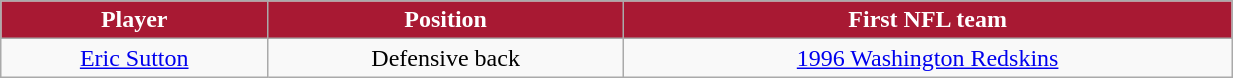<table class="wikitable" width="65%">
<tr>
<th style="background:#A81933;color:#FFFFFF;">Player</th>
<th style="background:#A81933;color:#FFFFFF;">Position</th>
<th style="background:#A81933;color:#FFFFFF;">First NFL team</th>
</tr>
<tr align="center" bgcolor="">
<td><a href='#'>Eric Sutton</a></td>
<td>Defensive back</td>
<td><a href='#'>1996 Washington Redskins</a></td>
</tr>
</table>
